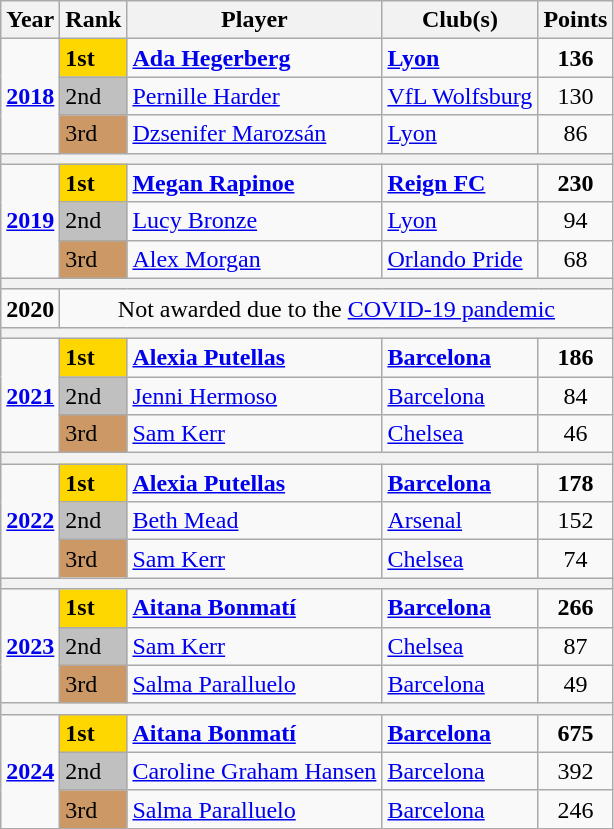<table class="wikitable">
<tr>
<th>Year</th>
<th>Rank</th>
<th>Player</th>
<th>Club(s)</th>
<th>Points</th>
</tr>
<tr>
<td rowspan="3"><strong><a href='#'>2018</a></strong></td>
<td scope=col style="background-color: gold"><strong>1st</strong></td>
<td> <strong><a href='#'>Ada Hegerberg</a></strong></td>
<td> <strong><a href='#'>Lyon</a></strong></td>
<td align=center><strong>136</strong></td>
</tr>
<tr>
<td scope=col style="background-color: silver">2nd</td>
<td> <a href='#'>Pernille Harder</a></td>
<td> <a href='#'>VfL Wolfsburg</a></td>
<td align=center>130</td>
</tr>
<tr>
<td scope=col style="background-color: #cc9966">3rd</td>
<td> <a href='#'>Dzsenifer Marozsán</a></td>
<td> <a href='#'>Lyon</a></td>
<td align=center>86</td>
</tr>
<tr>
<th colspan="5"></th>
</tr>
<tr>
<td rowspan="3"><strong><a href='#'>2019</a></strong></td>
<td scope=col style="background-color: gold"><strong>1st</strong></td>
<td> <strong><a href='#'>Megan Rapinoe</a></strong></td>
<td> <strong><a href='#'>Reign FC</a></strong></td>
<td align=center><strong>230</strong></td>
</tr>
<tr>
<td scope=col style="background-color: silver">2nd</td>
<td> <a href='#'>Lucy Bronze</a></td>
<td> <a href='#'>Lyon</a></td>
<td align=center>94</td>
</tr>
<tr>
<td scope=col style="background-color: #cc9966">3rd</td>
<td> <a href='#'>Alex Morgan</a></td>
<td> <a href='#'>Orlando Pride</a></td>
<td align=center>68</td>
</tr>
<tr>
<th colspan="5"></th>
</tr>
<tr>
<td><strong>2020</strong></td>
<td align="center" colspan="4">Not awarded due to the <a href='#'>COVID-19 pandemic</a></td>
</tr>
<tr>
<th colspan="5"></th>
</tr>
<tr>
<td rowspan="3"><strong><a href='#'>2021</a></strong></td>
<td scope=col style="background-color: gold"><strong>1st</strong></td>
<td> <strong><a href='#'>Alexia Putellas</a></strong> </td>
<td> <strong><a href='#'>Barcelona</a></strong></td>
<td align=center><strong>186</strong></td>
</tr>
<tr>
<td scope=col style="background-color: silver">2nd</td>
<td> <a href='#'>Jenni Hermoso</a></td>
<td> <a href='#'>Barcelona</a></td>
<td align=center>84</td>
</tr>
<tr>
<td scope=col style="background-color: #cc9966">3rd</td>
<td> <a href='#'>Sam Kerr</a></td>
<td> <a href='#'>Chelsea</a></td>
<td align=center>46</td>
</tr>
<tr>
<th colspan="5"></th>
</tr>
<tr>
<td rowspan="3"><strong><a href='#'>2022</a></strong></td>
<td scope=col style="background-color: gold"><strong>1st</strong></td>
<td> <strong><a href='#'>Alexia Putellas</a></strong> </td>
<td> <strong><a href='#'>Barcelona</a></strong></td>
<td align=center><strong>178</strong></td>
</tr>
<tr>
<td scope=col style="background-color: silver">2nd</td>
<td> <a href='#'>Beth Mead</a></td>
<td> <a href='#'>Arsenal</a></td>
<td align=center>152</td>
</tr>
<tr>
<td scope=col style="background-color: #cc9966">3rd</td>
<td> <a href='#'>Sam Kerr</a></td>
<td> <a href='#'>Chelsea</a></td>
<td align=center>74</td>
</tr>
<tr>
<th colspan="5"></th>
</tr>
<tr>
<td rowspan="3"><strong><a href='#'>2023</a></strong></td>
<td scope=col style="background-color: gold"><strong>1st</strong></td>
<td> <strong><a href='#'>Aitana Bonmatí</a></strong> </td>
<td> <strong><a href='#'>Barcelona</a></strong></td>
<td align=center><strong>266</strong></td>
</tr>
<tr>
<td scope=col style="background-color: silver">2nd</td>
<td> <a href='#'>Sam Kerr</a></td>
<td> <a href='#'>Chelsea</a></td>
<td align=center>87</td>
</tr>
<tr>
<td scope=col style="background-color: #cc9966">3rd</td>
<td> <a href='#'>Salma Paralluelo</a></td>
<td> <a href='#'>Barcelona</a></td>
<td align=center>49</td>
</tr>
<tr>
<th colspan="5"></th>
</tr>
<tr>
<td rowspan="3"><strong><a href='#'>2024</a></strong></td>
<td scope=col style="background-color: gold"><strong>1st</strong></td>
<td> <strong><a href='#'>Aitana Bonmatí</a></strong> </td>
<td> <strong><a href='#'>Barcelona</a></strong></td>
<td align=center><strong> 675</strong></td>
</tr>
<tr>
<td scope=col style="background-color: silver">2nd</td>
<td> <a href='#'>Caroline Graham Hansen</a></td>
<td> <a href='#'>Barcelona</a></td>
<td align=center>392</td>
</tr>
<tr>
<td scope=col style="background-color: #cc9966">3rd</td>
<td> <a href='#'>Salma Paralluelo</a></td>
<td> <a href='#'>Barcelona</a></td>
<td align=center>246</td>
</tr>
</table>
